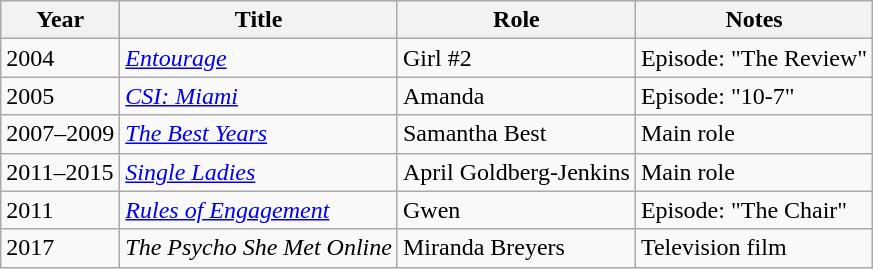<table class="wikitable">
<tr>
<th>Year</th>
<th>Title</th>
<th>Role</th>
<th>Notes</th>
</tr>
<tr>
<td>2004</td>
<td><em><a href='#'>Entourage</a></em></td>
<td>Girl #2</td>
<td>Episode: "The Review"</td>
</tr>
<tr>
<td>2005</td>
<td><em><a href='#'>CSI: Miami</a></em></td>
<td>Amanda</td>
<td>Episode: "10-7"</td>
</tr>
<tr>
<td>2007–2009</td>
<td><em><a href='#'>The Best Years</a></em></td>
<td>Samantha Best</td>
<td>Main role</td>
</tr>
<tr>
<td>2011–2015</td>
<td><em><a href='#'>Single Ladies</a></em></td>
<td>April Goldberg-Jenkins</td>
<td>Main role</td>
</tr>
<tr>
<td>2011</td>
<td><em><a href='#'>Rules of Engagement</a></em></td>
<td>Gwen</td>
<td>Episode: "The Chair"</td>
</tr>
<tr>
<td>2017</td>
<td><em>The Psycho She Met Online</em></td>
<td>Miranda Breyers</td>
<td>Television film</td>
</tr>
</table>
